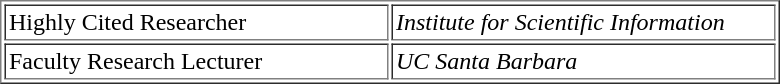<table border="1" cellpadding="2">
<tr>
<td width="250pt">Highly Cited Researcher</td>
<td width="250pt"><em>Institute for Scientific Information</em></td>
</tr>
<tr>
<td>Faculty Research Lecturer</td>
<td><em>UC Santa Barbara</em></td>
</tr>
</table>
